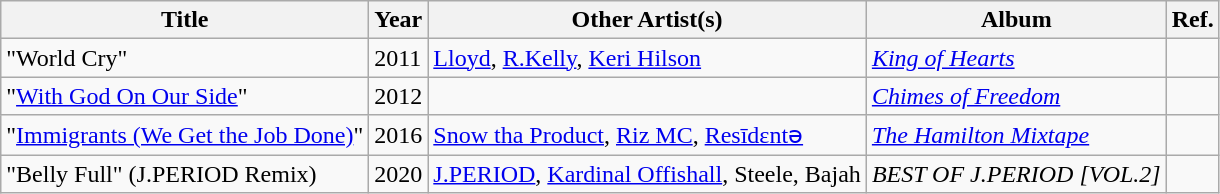<table class="wikitable">
<tr>
<th>Title</th>
<th>Year</th>
<th>Other Artist(s)</th>
<th>Album</th>
<th>Ref.</th>
</tr>
<tr>
<td>"World Cry"</td>
<td>2011</td>
<td><a href='#'>Lloyd</a>, <a href='#'>R.Kelly</a>, <a href='#'>Keri Hilson</a></td>
<td><em><a href='#'>King of Hearts</a></em></td>
<td></td>
</tr>
<tr>
<td>"<a href='#'>With God On Our Side</a>"</td>
<td>2012</td>
<td></td>
<td><em><a href='#'>Chimes of Freedom</a></em></td>
<td></td>
</tr>
<tr>
<td>"<a href='#'>Immigrants (We Get the Job Done)</a>"</td>
<td>2016</td>
<td><a href='#'>Snow tha Product</a>, <a href='#'>Riz MC</a>, <a href='#'>Resīdεntә</a></td>
<td><em><a href='#'>The Hamilton Mixtape</a></em></td>
<td></td>
</tr>
<tr>
<td>"Belly Full" (J.PERIOD Remix)</td>
<td>2020</td>
<td><a href='#'>J.PERIOD</a>, <a href='#'>Kardinal Offishall</a>, Steele, Bajah</td>
<td><em>BEST OF J.PERIOD [VOL.2]</em></td>
<td></td>
</tr>
</table>
